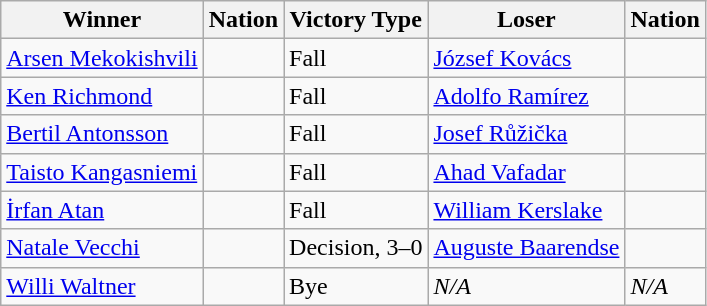<table class="wikitable sortable" style="text-align:left;">
<tr>
<th>Winner</th>
<th>Nation</th>
<th>Victory Type</th>
<th>Loser</th>
<th>Nation</th>
</tr>
<tr>
<td><a href='#'>Arsen Mekokishvili</a></td>
<td></td>
<td>Fall</td>
<td><a href='#'>József Kovács</a></td>
<td></td>
</tr>
<tr>
<td><a href='#'>Ken Richmond</a></td>
<td></td>
<td>Fall</td>
<td><a href='#'>Adolfo Ramírez</a></td>
<td></td>
</tr>
<tr>
<td><a href='#'>Bertil Antonsson</a></td>
<td></td>
<td>Fall</td>
<td><a href='#'>Josef Růžička</a></td>
<td></td>
</tr>
<tr>
<td><a href='#'>Taisto Kangasniemi</a></td>
<td></td>
<td>Fall</td>
<td><a href='#'>Ahad Vafadar</a></td>
<td></td>
</tr>
<tr>
<td><a href='#'>İrfan Atan</a></td>
<td></td>
<td>Fall</td>
<td><a href='#'>William Kerslake</a></td>
<td></td>
</tr>
<tr>
<td><a href='#'>Natale Vecchi</a></td>
<td></td>
<td>Decision, 3–0</td>
<td><a href='#'>Auguste Baarendse</a></td>
<td></td>
</tr>
<tr>
<td><a href='#'>Willi Waltner</a></td>
<td></td>
<td>Bye</td>
<td><em>N/A</em></td>
<td><em>N/A</em></td>
</tr>
</table>
